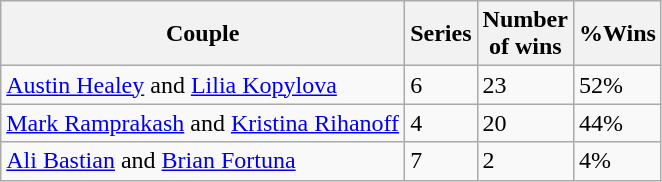<table class="wikitable sortable">
<tr>
<th>Couple</th>
<th>Series</th>
<th>Number<br>of wins</th>
<th>%Wins</th>
</tr>
<tr>
<td><a href='#'>Austin Healey</a> and <a href='#'>Lilia Kopylova</a></td>
<td>6</td>
<td>23</td>
<td>52%</td>
</tr>
<tr>
<td><a href='#'>Mark Ramprakash</a> and <a href='#'>Kristina Rihanoff</a></td>
<td>4</td>
<td>20</td>
<td>44%</td>
</tr>
<tr>
<td><a href='#'>Ali Bastian</a> and <a href='#'>Brian Fortuna</a></td>
<td>7</td>
<td>2</td>
<td>4%</td>
</tr>
</table>
